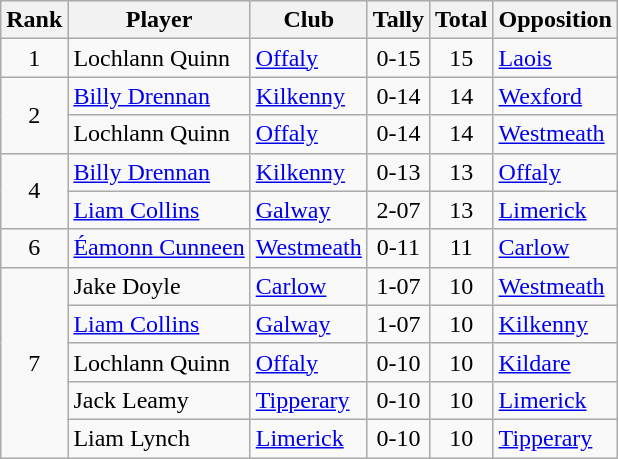<table class="wikitable">
<tr>
<th>Rank</th>
<th>Player</th>
<th>Club</th>
<th>Tally</th>
<th>Total</th>
<th>Opposition</th>
</tr>
<tr>
<td rowspan="1" style="text-align:center;">1</td>
<td>Lochlann Quinn</td>
<td><a href='#'>Offaly</a></td>
<td align=center>0-15</td>
<td align=center>15</td>
<td><a href='#'>Laois</a></td>
</tr>
<tr>
<td rowspan="2" style="text-align:center;">2</td>
<td><a href='#'>Billy Drennan</a></td>
<td><a href='#'>Kilkenny</a></td>
<td align=center>0-14</td>
<td align=center>14</td>
<td><a href='#'>Wexford</a></td>
</tr>
<tr>
<td>Lochlann Quinn</td>
<td><a href='#'>Offaly</a></td>
<td align=center>0-14</td>
<td align=center>14</td>
<td><a href='#'>Westmeath</a></td>
</tr>
<tr>
<td rowspan="2" style="text-align:center;">4</td>
<td><a href='#'>Billy Drennan</a></td>
<td><a href='#'>Kilkenny</a></td>
<td align=center>0-13</td>
<td align=center>13</td>
<td><a href='#'>Offaly</a></td>
</tr>
<tr>
<td><a href='#'>Liam Collins</a></td>
<td><a href='#'>Galway</a></td>
<td align=center>2-07</td>
<td align=center>13</td>
<td><a href='#'>Limerick</a></td>
</tr>
<tr>
<td rowspan="1" style="text-align:center;">6</td>
<td><a href='#'>Éamonn Cunneen</a></td>
<td><a href='#'>Westmeath</a></td>
<td align=center>0-11</td>
<td align=center>11</td>
<td><a href='#'>Carlow</a></td>
</tr>
<tr>
<td rowspan="5" style="text-align:center;">7</td>
<td>Jake Doyle</td>
<td><a href='#'>Carlow</a></td>
<td align=center>1-07</td>
<td align=center>10</td>
<td><a href='#'>Westmeath</a></td>
</tr>
<tr>
<td><a href='#'>Liam Collins</a></td>
<td><a href='#'>Galway</a></td>
<td align=center>1-07</td>
<td align=center>10</td>
<td><a href='#'>Kilkenny</a></td>
</tr>
<tr>
<td>Lochlann Quinn</td>
<td><a href='#'>Offaly</a></td>
<td align=center>0-10</td>
<td align=center>10</td>
<td><a href='#'>Kildare</a></td>
</tr>
<tr>
<td>Jack Leamy</td>
<td><a href='#'>Tipperary</a></td>
<td align=center>0-10</td>
<td align=center>10</td>
<td><a href='#'>Limerick</a></td>
</tr>
<tr>
<td>Liam Lynch</td>
<td><a href='#'>Limerick</a></td>
<td align=center>0-10</td>
<td align=center>10</td>
<td><a href='#'>Tipperary</a></td>
</tr>
</table>
